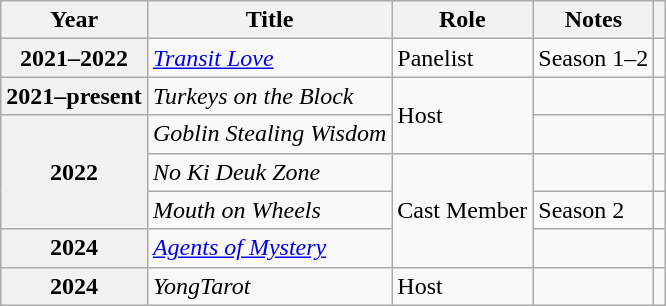<table class="wikitable plainrowheaders">
<tr>
<th scope="col">Year</th>
<th scope="col">Title</th>
<th scope="col">Role</th>
<th scope="col">Notes</th>
<th scope="col" class="unsortable"></th>
</tr>
<tr>
<th scope="row">2021–2022</th>
<td><em><a href='#'>Transit Love</a></em></td>
<td>Panelist</td>
<td>Season 1–2</td>
<td style="text-align:center"></td>
</tr>
<tr>
<th scope="row">2021–present</th>
<td><em>Turkeys on the Block</em></td>
<td rowspan="2">Host</td>
<td></td>
<td style="text-align:center"></td>
</tr>
<tr>
<th scope="row"  rowspan="3">2022</th>
<td><em>Goblin Stealing Wisdom</em></td>
<td></td>
<td style="text-align:center"></td>
</tr>
<tr>
<td><em>No Ki Deuk Zone</em></td>
<td rowspan="3">Cast Member</td>
<td></td>
<td style="text-align:center"></td>
</tr>
<tr>
<td><em>Mouth on Wheels</em></td>
<td>Season 2</td>
<td style="text-align:center"></td>
</tr>
<tr>
<th scope="row">2024</th>
<td><em><a href='#'>Agents of Mystery</a></em></td>
<td></td>
<td style="text-align:center"></td>
</tr>
<tr>
<th scope="row">2024</th>
<td><em>YongTarot</em></td>
<td>Host</td>
<td></td>
<td style="text-align:center"></td>
</tr>
</table>
